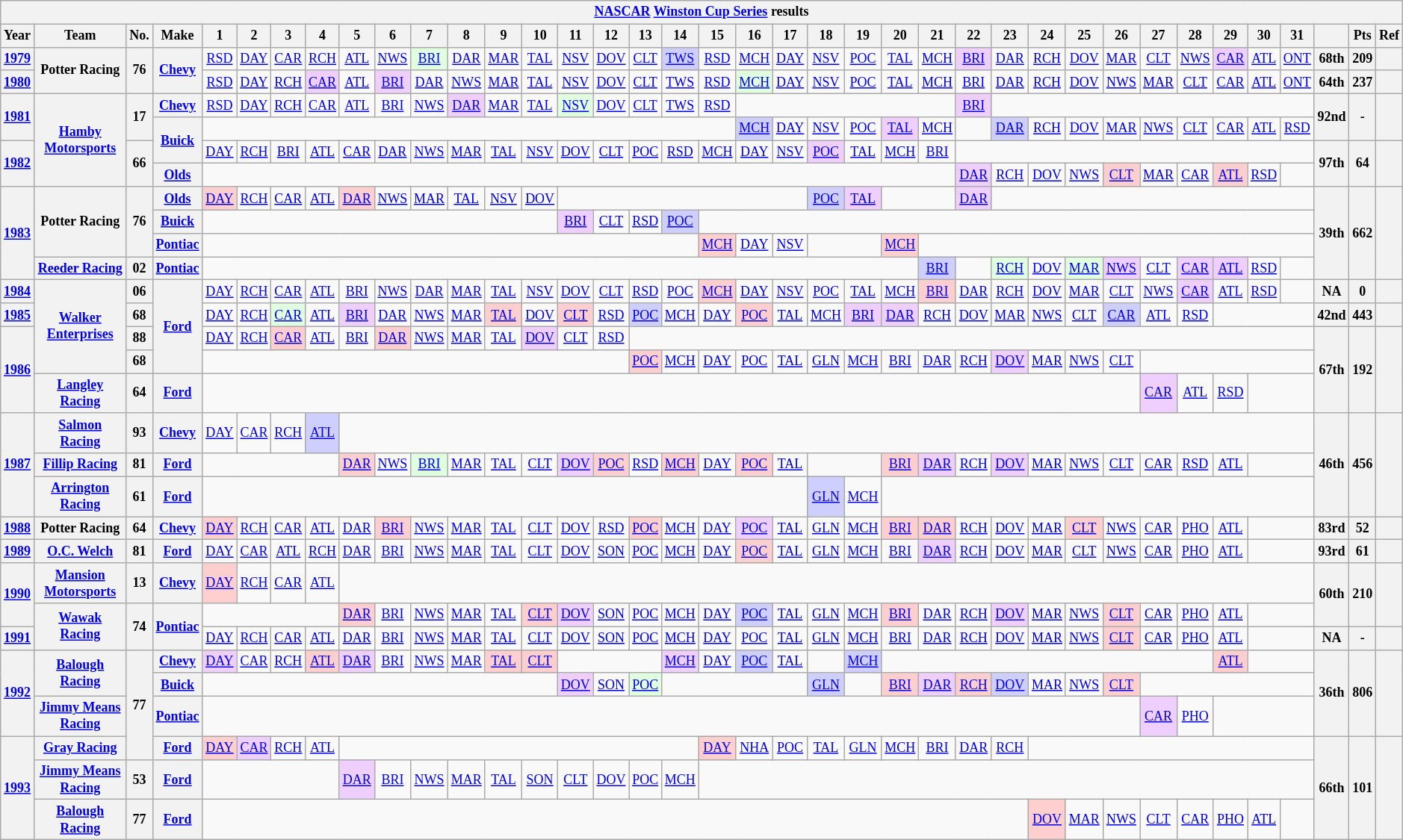<table class="wikitable" style="text-align:center; font-size:75%">
<tr>
<th colspan=45><a href='#'>NASCAR</a> <a href='#'>Winston Cup Series</a> results</th>
</tr>
<tr>
<th>Year</th>
<th>Team</th>
<th>No.</th>
<th>Make</th>
<th>1</th>
<th>2</th>
<th>3</th>
<th>4</th>
<th>5</th>
<th>6</th>
<th>7</th>
<th>8</th>
<th>9</th>
<th>10</th>
<th>11</th>
<th>12</th>
<th>13</th>
<th>14</th>
<th>15</th>
<th>16</th>
<th>17</th>
<th>18</th>
<th>19</th>
<th>20</th>
<th>21</th>
<th>22</th>
<th>23</th>
<th>24</th>
<th>25</th>
<th>26</th>
<th>27</th>
<th>28</th>
<th>29</th>
<th>30</th>
<th>31</th>
<th></th>
<th>Pts</th>
<th>Ref</th>
</tr>
<tr>
<th><a href='#'>1979</a></th>
<th rowspan=2>Potter Racing</th>
<th rowspan=2>76</th>
<th rowspan=2><a href='#'>Chevy</a></th>
<td><a href='#'>RSD</a></td>
<td><a href='#'>DAY</a></td>
<td><a href='#'>CAR</a></td>
<td><a href='#'>RCH</a></td>
<td><a href='#'>ATL</a></td>
<td><a href='#'>NWS</a></td>
<td style="background:#DFFFDF;"><a href='#'>BRI</a><br></td>
<td><a href='#'>DAR</a></td>
<td><a href='#'>MAR</a></td>
<td><a href='#'>TAL</a></td>
<td><a href='#'>NSV</a></td>
<td><a href='#'>DOV</a></td>
<td><a href='#'>CLT</a></td>
<td style="background:#CFCFFF;"><a href='#'>TWS</a><br></td>
<td><a href='#'>RSD</a></td>
<td><a href='#'>MCH</a></td>
<td><a href='#'>DAY</a></td>
<td><a href='#'>NSV</a></td>
<td><a href='#'>POC</a></td>
<td><a href='#'>TAL</a></td>
<td><a href='#'>MCH</a></td>
<td style="background:#EFCFFF;"><a href='#'>BRI</a><br></td>
<td><a href='#'>DAR</a></td>
<td><a href='#'>RCH</a></td>
<td><a href='#'>DOV</a></td>
<td><a href='#'>MAR</a></td>
<td><a href='#'>CLT</a></td>
<td><a href='#'>NWS</a></td>
<td style="background:#EFCFFF;"><a href='#'>CAR</a><br></td>
<td><a href='#'>ATL</a></td>
<td><a href='#'>ONT</a></td>
<th>68th</th>
<th>209</th>
<th></th>
</tr>
<tr>
<th><a href='#'>1980</a></th>
<td><a href='#'>RSD</a></td>
<td><a href='#'>DAY</a></td>
<td><a href='#'>RCH</a></td>
<td style="background:#EFCFFF;"><a href='#'>CAR</a><br></td>
<td><a href='#'>ATL</a></td>
<td style="background:#EFCFFF;"><a href='#'>BRI</a><br></td>
<td><a href='#'>DAR</a></td>
<td><a href='#'>NWS</a></td>
<td><a href='#'>MAR</a></td>
<td><a href='#'>TAL</a></td>
<td><a href='#'>NSV</a></td>
<td><a href='#'>DOV</a></td>
<td><a href='#'>CLT</a></td>
<td><a href='#'>TWS</a></td>
<td><a href='#'>RSD</a></td>
<td style="background:#DFFFDF;"><a href='#'>MCH</a><br></td>
<td><a href='#'>DAY</a></td>
<td><a href='#'>NSV</a></td>
<td><a href='#'>POC</a></td>
<td><a href='#'>TAL</a></td>
<td><a href='#'>MCH</a></td>
<td><a href='#'>BRI</a></td>
<td><a href='#'>DAR</a></td>
<td><a href='#'>RCH</a></td>
<td><a href='#'>DOV</a></td>
<td><a href='#'>NWS</a></td>
<td><a href='#'>MAR</a></td>
<td><a href='#'>CLT</a></td>
<td><a href='#'>CAR</a></td>
<td><a href='#'>ATL</a></td>
<td><a href='#'>ONT</a></td>
<th>64th</th>
<th>237</th>
<th></th>
</tr>
<tr>
<th rowspan=2><a href='#'>1981</a></th>
<th rowspan=4><a href='#'>Hamby Motorsports</a></th>
<th rowspan=2>17</th>
<th><a href='#'>Chevy</a></th>
<td><a href='#'>RSD</a></td>
<td><a href='#'>DAY</a></td>
<td><a href='#'>RCH</a></td>
<td><a href='#'>CAR</a></td>
<td><a href='#'>ATL</a></td>
<td><a href='#'>BRI</a></td>
<td><a href='#'>NWS</a></td>
<td style="background:#EFCFFF;"><a href='#'>DAR</a><br></td>
<td><a href='#'>MAR</a></td>
<td><a href='#'>TAL</a></td>
<td style="background:#DFFFDF;"><a href='#'>NSV</a><br></td>
<td><a href='#'>DOV</a></td>
<td><a href='#'>CLT</a></td>
<td><a href='#'>TWS</a></td>
<td><a href='#'>RSD</a></td>
<td colspan=6></td>
<td style="background:#EFCFFF;"><a href='#'>BRI</a><br></td>
<td colspan=9></td>
<th rowspan=2>92nd</th>
<th rowspan=2>-</th>
<th rowspan=2></th>
</tr>
<tr>
<th rowspan=2><a href='#'>Buick</a></th>
<td colspan=15></td>
<td style="background:#CFCFFF;"><a href='#'>MCH</a><br></td>
<td><a href='#'>DAY</a></td>
<td><a href='#'>NSV</a></td>
<td><a href='#'>POC</a></td>
<td style="background:#EFCFFF;"><a href='#'>TAL</a><br></td>
<td><a href='#'>MCH</a></td>
<td></td>
<td style="background:#CFCFFF;"><a href='#'>DAR</a><br></td>
<td><a href='#'>RCH</a></td>
<td><a href='#'>DOV</a></td>
<td><a href='#'>MAR</a></td>
<td><a href='#'>NWS</a></td>
<td><a href='#'>CLT</a></td>
<td><a href='#'>CAR</a></td>
<td><a href='#'>ATL</a></td>
<td><a href='#'>RSD</a></td>
</tr>
<tr>
<th rowspan=2><a href='#'>1982</a></th>
<th rowspan=2>66</th>
<td><a href='#'>DAY</a></td>
<td><a href='#'>RCH</a></td>
<td><a href='#'>BRI</a></td>
<td><a href='#'>ATL</a></td>
<td><a href='#'>CAR</a></td>
<td><a href='#'>DAR</a></td>
<td><a href='#'>NWS</a></td>
<td><a href='#'>MAR</a></td>
<td><a href='#'>TAL</a></td>
<td><a href='#'>NSV</a></td>
<td><a href='#'>DOV</a></td>
<td><a href='#'>CLT</a></td>
<td><a href='#'>POC</a></td>
<td><a href='#'>RSD</a></td>
<td><a href='#'>MCH</a></td>
<td><a href='#'>DAY</a></td>
<td><a href='#'>NSV</a></td>
<td style="background:#EFCFFF;"><a href='#'>POC</a><br></td>
<td><a href='#'>TAL</a></td>
<td><a href='#'>MCH</a></td>
<td><a href='#'>BRI</a></td>
<td colspan=10></td>
<th rowspan=2>97th</th>
<th rowspan=2>64</th>
<th rowspan=2></th>
</tr>
<tr>
<th><a href='#'>Olds</a></th>
<td colspan=21></td>
<td style="background:#EFCFFF;"><a href='#'>DAR</a><br></td>
<td><a href='#'>RCH</a></td>
<td><a href='#'>DOV</a></td>
<td><a href='#'>NWS</a></td>
<td style="background:#FFCFCF;"><a href='#'>CLT</a><br></td>
<td><a href='#'>MAR</a></td>
<td><a href='#'>CAR</a></td>
<td style="background:#FFCFCF;"><a href='#'>ATL</a><br></td>
<td><a href='#'>RSD</a></td>
<td></td>
</tr>
<tr>
<th rowspan=4><a href='#'>1983</a></th>
<th rowspan=3>Potter Racing</th>
<th rowspan=3>76</th>
<th><a href='#'>Olds</a></th>
<td style="background:#FFCFCF;"><a href='#'>DAY</a><br></td>
<td><a href='#'>RCH</a></td>
<td><a href='#'>CAR</a></td>
<td><a href='#'>ATL</a></td>
<td style="background:#FFCFCF;"><a href='#'>DAR</a><br></td>
<td><a href='#'>NWS</a></td>
<td><a href='#'>MAR</a></td>
<td><a href='#'>TAL</a></td>
<td><a href='#'>NSV</a></td>
<td><a href='#'>DOV</a></td>
<td colspan=7></td>
<td style="background:#CFCFFF;"><a href='#'>POC</a><br></td>
<td style="background:#EFCFFF;"><a href='#'>TAL</a><br></td>
<td colspan=2></td>
<td style="background:#EFCFFF;"><a href='#'>DAR</a><br></td>
<td colspan=9></td>
<th rowspan=4>39th</th>
<th rowspan=4>662</th>
<th rowspan=4></th>
</tr>
<tr>
<th><a href='#'>Buick</a></th>
<td colspan=10></td>
<td style="background:#EFCFFF;"><a href='#'>BRI</a><br></td>
<td><a href='#'>CLT</a></td>
<td><a href='#'>RSD</a></td>
<td style="background:#CFCFFF;"><a href='#'>POC</a><br></td>
<td colspan=17></td>
</tr>
<tr>
<th><a href='#'>Pontiac</a></th>
<td colspan=14></td>
<td style="background:#FFCFCF;"><a href='#'>MCH</a><br></td>
<td><a href='#'>DAY</a></td>
<td><a href='#'>NSV</a></td>
<td colspan=2></td>
<td style="background:#FFCFCF;"><a href='#'>MCH</a><br></td>
<td colspan=11></td>
</tr>
<tr>
<th><a href='#'>Reeder Racing</a></th>
<th>02</th>
<th><a href='#'>Pontiac</a></th>
<td colspan=20></td>
<td style="background:#CFCFFF;"><a href='#'>BRI</a><br></td>
<td></td>
<td style="background:#DFFFDF;"><a href='#'>RCH</a><br></td>
<td><a href='#'>DOV</a></td>
<td style="background:#DFFFDF;"><a href='#'>MAR</a><br></td>
<td style="background:#EFCFFF;"><a href='#'>NWS</a><br></td>
<td><a href='#'>CLT</a></td>
<td style="background:#EFCFFF;"><a href='#'>CAR</a><br></td>
<td style="background:#EFCFFF;"><a href='#'>ATL</a><br></td>
<td><a href='#'>RSD</a></td>
<td></td>
</tr>
<tr>
<th><a href='#'>1984</a></th>
<th rowspan=4><a href='#'>Walker Enterprises</a></th>
<th>06</th>
<th rowspan=4><a href='#'>Ford</a></th>
<td><a href='#'>DAY</a></td>
<td><a href='#'>RCH</a></td>
<td><a href='#'>CAR</a></td>
<td><a href='#'>ATL</a></td>
<td><a href='#'>BRI</a></td>
<td><a href='#'>NWS</a></td>
<td><a href='#'>DAR</a></td>
<td><a href='#'>MAR</a></td>
<td><a href='#'>TAL</a></td>
<td><a href='#'>NSV</a></td>
<td><a href='#'>DOV</a></td>
<td><a href='#'>CLT</a></td>
<td><a href='#'>RSD</a></td>
<td><a href='#'>POC</a></td>
<td style="background:#FFCFCF;"><a href='#'>MCH</a><br></td>
<td><a href='#'>DAY</a></td>
<td><a href='#'>NSV</a></td>
<td><a href='#'>POC</a></td>
<td><a href='#'>TAL</a></td>
<td><a href='#'>MCH</a></td>
<td style="background:#FFCFCF;"><a href='#'>BRI</a><br></td>
<td><a href='#'>DAR</a></td>
<td><a href='#'>RCH</a></td>
<td><a href='#'>DOV</a></td>
<td><a href='#'>MAR</a></td>
<td><a href='#'>CLT</a></td>
<td><a href='#'>NWS</a></td>
<td style="background:#EFCFFF;"><a href='#'>CAR</a><br></td>
<td><a href='#'>ATL</a></td>
<td><a href='#'>RSD</a></td>
<td></td>
<th>NA</th>
<th>0</th>
<th></th>
</tr>
<tr>
<th><a href='#'>1985</a></th>
<th>68</th>
<td><a href='#'>DAY</a></td>
<td><a href='#'>RCH</a></td>
<td style="background:#DFFFDF;"><a href='#'>CAR</a><br></td>
<td><a href='#'>ATL</a></td>
<td style="background:#EFCFFF;"><a href='#'>BRI</a><br></td>
<td><a href='#'>DAR</a></td>
<td><a href='#'>NWS</a></td>
<td><a href='#'>MAR</a></td>
<td style="background:#FFCFCF;"><a href='#'>TAL</a><br></td>
<td><a href='#'>DOV</a></td>
<td style="background:#FFCFCF;"><a href='#'>CLT</a><br></td>
<td><a href='#'>RSD</a></td>
<td style="background:#CFCFFF;"><a href='#'>POC</a><br></td>
<td><a href='#'>MCH</a></td>
<td><a href='#'>DAY</a></td>
<td style="background:#FFCFCF;"><a href='#'>POC</a><br></td>
<td><a href='#'>TAL</a></td>
<td><a href='#'>MCH</a></td>
<td style="background:#EFCFFF;"><a href='#'>BRI</a><br></td>
<td style="background:#EFCFFF;"><a href='#'>DAR</a><br></td>
<td><a href='#'>RCH</a></td>
<td><a href='#'>DOV</a></td>
<td><a href='#'>MAR</a></td>
<td><a href='#'>NWS</a></td>
<td><a href='#'>CLT</a></td>
<td style="background:#CFCFFF;"><a href='#'>CAR</a><br></td>
<td><a href='#'>ATL</a></td>
<td><a href='#'>RSD</a></td>
<td colspan=3></td>
<th>42nd</th>
<th>443</th>
<th></th>
</tr>
<tr>
<th rowspan=3><a href='#'>1986</a></th>
<th>88</th>
<td><a href='#'>DAY</a></td>
<td><a href='#'>RCH</a></td>
<td style="background:#FFCFCF;"><a href='#'>CAR</a><br></td>
<td><a href='#'>ATL</a></td>
<td><a href='#'>BRI</a></td>
<td style="background:#FFCFCF;"><a href='#'>DAR</a><br></td>
<td><a href='#'>NWS</a></td>
<td><a href='#'>MAR</a></td>
<td><a href='#'>TAL</a></td>
<td style="background:#EFCFFF;"><a href='#'>DOV</a><br></td>
<td><a href='#'>CLT</a></td>
<td><a href='#'>RSD</a></td>
<td colspan=19></td>
<th rowspan=3>67th</th>
<th rowspan=3>192</th>
<th rowspan=3></th>
</tr>
<tr>
<th>68</th>
<td colspan=12></td>
<td style="background:#FFCFCF;"><a href='#'>POC</a><br></td>
<td><a href='#'>MCH</a></td>
<td><a href='#'>DAY</a></td>
<td><a href='#'>POC</a></td>
<td><a href='#'>TAL</a></td>
<td><a href='#'>GLN</a></td>
<td><a href='#'>MCH</a></td>
<td><a href='#'>BRI</a></td>
<td><a href='#'>DAR</a></td>
<td><a href='#'>RCH</a></td>
<td style="background:#EFCFFF;"><a href='#'>DOV</a><br></td>
<td><a href='#'>MAR</a></td>
<td><a href='#'>NWS</a></td>
<td><a href='#'>CLT</a></td>
<td colspan=5></td>
</tr>
<tr>
<th><a href='#'>Langley Racing</a></th>
<th>64</th>
<th><a href='#'>Ford</a></th>
<td colspan=26></td>
<td style="background:#EFCFFF;"><a href='#'>CAR</a><br></td>
<td><a href='#'>ATL</a></td>
<td><a href='#'>RSD</a></td>
<td colspan=2></td>
</tr>
<tr>
<th rowspan=3><a href='#'>1987</a></th>
<th><a href='#'>Salmon Racing</a></th>
<th>93</th>
<th><a href='#'>Chevy</a></th>
<td><a href='#'>DAY</a></td>
<td><a href='#'>CAR</a></td>
<td><a href='#'>RCH</a></td>
<td style="background:#CFCFFF;"><a href='#'>ATL</a><br></td>
<td colspan=27></td>
<th rowspan=3>46th</th>
<th rowspan=3>456</th>
<th rowspan=3></th>
</tr>
<tr>
<th><a href='#'>Fillip Racing</a></th>
<th>81</th>
<th><a href='#'>Ford</a></th>
<td colspan=4></td>
<td style="background:#FFCFCF;"><a href='#'>DAR</a><br></td>
<td><a href='#'>NWS</a></td>
<td style="background:#DFFFDF;"><a href='#'>BRI</a><br></td>
<td><a href='#'>MAR</a></td>
<td><a href='#'>TAL</a></td>
<td><a href='#'>CLT</a></td>
<td style="background:#EFCFFF;"><a href='#'>DOV</a><br></td>
<td style="background:#FFCFCF;"><a href='#'>POC</a><br></td>
<td><a href='#'>RSD</a></td>
<td style="background:#FFCFCF;"><a href='#'>MCH</a><br></td>
<td><a href='#'>DAY</a></td>
<td style="background:#FFCFCF;"><a href='#'>POC</a><br></td>
<td><a href='#'>TAL</a></td>
<td colspan=2></td>
<td style="background:#FFCFCF;"><a href='#'>BRI</a><br></td>
<td style="background:#EFCFFF;"><a href='#'>DAR</a><br></td>
<td><a href='#'>RCH</a></td>
<td style="background:#EFCFFF;"><a href='#'>DOV</a><br></td>
<td><a href='#'>MAR</a></td>
<td><a href='#'>NWS</a></td>
<td><a href='#'>CLT</a></td>
<td><a href='#'>CAR</a></td>
<td><a href='#'>RSD</a></td>
<td><a href='#'>ATL</a></td>
<td colspan=2></td>
</tr>
<tr>
<th><a href='#'>Arrington Racing</a></th>
<th>61</th>
<th><a href='#'>Ford</a></th>
<td colspan=17></td>
<td style="background:#CFCFFF;"><a href='#'>GLN</a><br></td>
<td><a href='#'>MCH</a></td>
<td colspan=12></td>
</tr>
<tr>
<th><a href='#'>1988</a></th>
<th>Potter Racing</th>
<th>64</th>
<th><a href='#'>Chevy</a></th>
<td style="background:#FFCFCF;"><a href='#'>DAY</a><br></td>
<td><a href='#'>RCH</a></td>
<td><a href='#'>CAR</a></td>
<td><a href='#'>ATL</a></td>
<td><a href='#'>DAR</a></td>
<td style="background:#FFCFCF;"><a href='#'>BRI</a><br></td>
<td><a href='#'>NWS</a></td>
<td><a href='#'>MAR</a></td>
<td><a href='#'>TAL</a></td>
<td><a href='#'>CLT</a></td>
<td><a href='#'>DOV</a></td>
<td><a href='#'>RSD</a></td>
<td style="background:#FFCFCF;"><a href='#'>POC</a><br></td>
<td><a href='#'>MCH</a></td>
<td><a href='#'>DAY</a></td>
<td style="background:#EFCFFF;"><a href='#'>POC</a><br></td>
<td><a href='#'>TAL</a></td>
<td><a href='#'>GLN</a></td>
<td><a href='#'>MCH</a></td>
<td style="background:#FFCFCF;"><a href='#'>BRI</a><br></td>
<td style="background:#FFCFCF;"><a href='#'>DAR</a><br></td>
<td><a href='#'>RCH</a></td>
<td><a href='#'>DOV</a></td>
<td><a href='#'>MAR</a></td>
<td style="background:#FFCFCF;"><a href='#'>CLT</a><br></td>
<td><a href='#'>NWS</a></td>
<td><a href='#'>CAR</a></td>
<td><a href='#'>PHO</a></td>
<td><a href='#'>ATL</a></td>
<td colspan=2></td>
<th>83rd</th>
<th>52</th>
<th></th>
</tr>
<tr>
<th><a href='#'>1989</a></th>
<th><a href='#'>O.C. Welch</a></th>
<th>81</th>
<th><a href='#'>Ford</a></th>
<td><a href='#'>DAY</a></td>
<td><a href='#'>CAR</a></td>
<td><a href='#'>ATL</a></td>
<td><a href='#'>RCH</a></td>
<td><a href='#'>DAR</a></td>
<td><a href='#'>BRI</a></td>
<td><a href='#'>NWS</a></td>
<td><a href='#'>MAR</a></td>
<td><a href='#'>TAL</a></td>
<td><a href='#'>CLT</a></td>
<td><a href='#'>DOV</a></td>
<td><a href='#'>SON</a></td>
<td><a href='#'>POC</a></td>
<td><a href='#'>MCH</a></td>
<td><a href='#'>DAY</a></td>
<td style="background:#FFCFCF;"><a href='#'>POC</a><br></td>
<td><a href='#'>TAL</a></td>
<td><a href='#'>GLN</a></td>
<td><a href='#'>MCH</a></td>
<td><a href='#'>BRI</a></td>
<td style="background:#EFCFFF;"><a href='#'>DAR</a><br></td>
<td><a href='#'>RCH</a></td>
<td><a href='#'>DOV</a></td>
<td><a href='#'>MAR</a></td>
<td><a href='#'>CLT</a></td>
<td><a href='#'>NWS</a></td>
<td><a href='#'>CAR</a></td>
<td><a href='#'>PHO</a></td>
<td><a href='#'>ATL</a></td>
<td colspan=2></td>
<th>93rd</th>
<th>61</th>
<th></th>
</tr>
<tr>
<th rowspan=2><a href='#'>1990</a></th>
<th><a href='#'>Mansion Motorsports</a></th>
<th>13</th>
<th><a href='#'>Chevy</a></th>
<td style="background:#FFCFCF;"><a href='#'>DAY</a><br></td>
<td><a href='#'>RCH</a></td>
<td><a href='#'>CAR</a></td>
<td><a href='#'>ATL</a></td>
<td colspan=27></td>
<th rowspan=2>60th</th>
<th rowspan=2>210</th>
<th rowspan=2></th>
</tr>
<tr>
<th rowspan=2><a href='#'>Wawak Racing</a></th>
<th rowspan=2>74</th>
<th rowspan=2><a href='#'>Pontiac</a></th>
<td colspan=4></td>
<td style="background:#FFCFCF;"><a href='#'>DAR</a><br></td>
<td><a href='#'>BRI</a></td>
<td><a href='#'>NWS</a></td>
<td><a href='#'>MAR</a></td>
<td><a href='#'>TAL</a></td>
<td style="background:#FFCFCF;"><a href='#'>CLT</a><br></td>
<td style="background:#EFCFFF;"><a href='#'>DOV</a><br></td>
<td><a href='#'>SON</a></td>
<td><a href='#'>POC</a></td>
<td><a href='#'>MCH</a></td>
<td><a href='#'>DAY</a></td>
<td style="background:#CFCFFF;"><a href='#'>POC</a><br></td>
<td><a href='#'>TAL</a></td>
<td><a href='#'>GLN</a></td>
<td><a href='#'>MCH</a></td>
<td style="background:#FFCFCF;"><a href='#'>BRI</a><br></td>
<td><a href='#'>DAR</a></td>
<td><a href='#'>RCH</a></td>
<td style="background:#EFCFFF;"><a href='#'>DOV</a><br></td>
<td><a href='#'>MAR</a></td>
<td><a href='#'>NWS</a></td>
<td style="background:#FFCFCF;"><a href='#'>CLT</a><br></td>
<td><a href='#'>CAR</a></td>
<td><a href='#'>PHO</a></td>
<td><a href='#'>ATL</a></td>
<td colspan=2></td>
</tr>
<tr>
<th><a href='#'>1991</a></th>
<td><a href='#'>DAY</a></td>
<td><a href='#'>RCH</a></td>
<td><a href='#'>CAR</a></td>
<td><a href='#'>ATL</a></td>
<td><a href='#'>DAR</a></td>
<td><a href='#'>BRI</a></td>
<td><a href='#'>NWS</a></td>
<td><a href='#'>MAR</a></td>
<td><a href='#'>TAL</a></td>
<td><a href='#'>CLT</a></td>
<td><a href='#'>DOV</a></td>
<td><a href='#'>SON</a></td>
<td><a href='#'>POC</a></td>
<td><a href='#'>MCH</a></td>
<td><a href='#'>DAY</a></td>
<td><a href='#'>POC</a></td>
<td><a href='#'>TAL</a></td>
<td><a href='#'>GLN</a></td>
<td><a href='#'>MCH</a></td>
<td><a href='#'>BRI</a></td>
<td><a href='#'>DAR</a></td>
<td><a href='#'>RCH</a></td>
<td><a href='#'>DOV</a></td>
<td><a href='#'>MAR</a></td>
<td><a href='#'>NWS</a></td>
<td style="background:#FFCFCF;"><a href='#'>CLT</a><br></td>
<td><a href='#'>CAR</a></td>
<td><a href='#'>PHO</a></td>
<td><a href='#'>ATL</a></td>
<td colspan=2></td>
<th>NA</th>
<th>-</th>
<th></th>
</tr>
<tr>
<th rowspan=3><a href='#'>1992</a></th>
<th rowspan=2><a href='#'>Balough Racing</a></th>
<th rowspan=4>77</th>
<th><a href='#'>Chevy</a></th>
<td style="background:#EFCFFF;"><a href='#'>DAY</a><br></td>
<td><a href='#'>CAR</a></td>
<td><a href='#'>RCH</a></td>
<td style="background:#FFCFCF;"><a href='#'>ATL</a><br></td>
<td style="background:#EFCFFF;"><a href='#'>DAR</a><br></td>
<td><a href='#'>BRI</a></td>
<td><a href='#'>NWS</a></td>
<td><a href='#'>MAR</a></td>
<td style="background:#FFCFCF;"><a href='#'>TAL</a><br></td>
<td style="background:#FFCFCF;"><a href='#'>CLT</a><br></td>
<td colspan=3></td>
<td style="background:#EFCFFF;"><a href='#'>MCH</a><br></td>
<td><a href='#'>DAY</a></td>
<td style="background:#CFCFFF;"><a href='#'>POC</a><br></td>
<td><a href='#'>TAL</a></td>
<td></td>
<td style="background:#CFCFFF;"><a href='#'>MCH</a><br></td>
<td colspan=9></td>
<td style="background:#FFCFCF;"><a href='#'>ATL</a><br></td>
<td colspan=2></td>
<th rowspan=3>36th</th>
<th rowspan=3>806</th>
<th rowspan=3></th>
</tr>
<tr>
<th><a href='#'>Buick</a></th>
<td colspan=10></td>
<td style="background:#EFCFFF;"><a href='#'>DOV</a><br></td>
<td><a href='#'>SON</a></td>
<td style="background:#DFFFDF;"><a href='#'>POC</a><br></td>
<td colspan=4></td>
<td style="background:#CFCFFF;"><a href='#'>GLN</a><br></td>
<td></td>
<td style="background:#FFCFCF;"><a href='#'>BRI</a><br></td>
<td style="background:#EFCFFF;"><a href='#'>DAR</a><br></td>
<td style="background:#FFCFCF;"><a href='#'>RCH</a><br></td>
<td style="background:#CFCFFF;"><a href='#'>DOV</a><br></td>
<td><a href='#'>MAR</a></td>
<td><a href='#'>NWS</a></td>
<td style="background:#FFCFCF;"><a href='#'>CLT</a><br></td>
<td colspan=5></td>
</tr>
<tr>
<th><a href='#'>Jimmy Means Racing</a></th>
<th><a href='#'>Pontiac</a></th>
<td colspan=26></td>
<td style="background:#EFCFFF;"><a href='#'>CAR</a><br></td>
<td><a href='#'>PHO</a></td>
<td colspan=3></td>
</tr>
<tr>
<th rowspan=3><a href='#'>1993</a></th>
<th><a href='#'>Gray Racing</a></th>
<th><a href='#'>Ford</a></th>
<td style="background:#FFCFCF;"><a href='#'>DAY</a><br></td>
<td style="background:#EFCFFF;"><a href='#'>CAR</a><br></td>
<td><a href='#'>RCH</a></td>
<td><a href='#'>ATL</a></td>
<td colspan=10></td>
<td style="background:#FFCFCF;"><a href='#'>DAY</a><br></td>
<td><a href='#'>NHA</a></td>
<td><a href='#'>POC</a></td>
<td><a href='#'>TAL</a></td>
<td><a href='#'>GLN</a></td>
<td><a href='#'>MCH</a></td>
<td><a href='#'>BRI</a></td>
<td><a href='#'>DAR</a></td>
<td><a href='#'>RCH</a></td>
<td colspan=8></td>
<th rowspan=3>66th</th>
<th rowspan=3>101</th>
<th rowspan=3></th>
</tr>
<tr>
<th><a href='#'>Jimmy Means Racing</a></th>
<th>53</th>
<th><a href='#'>Ford</a></th>
<td colspan=4></td>
<td style="background:#EFCFFF;"><a href='#'>DAR</a><br></td>
<td><a href='#'>BRI</a></td>
<td><a href='#'>NWS</a></td>
<td><a href='#'>MAR</a></td>
<td><a href='#'>TAL</a></td>
<td><a href='#'>SON</a></td>
<td><a href='#'>CLT</a></td>
<td><a href='#'>DOV</a></td>
<td><a href='#'>POC</a></td>
<td><a href='#'>MCH</a></td>
<td colspan=17></td>
</tr>
<tr>
<th><a href='#'>Balough Racing</a></th>
<th>77</th>
<th><a href='#'>Ford</a></th>
<td colspan=23></td>
<td style="background:#FFCFCF;"><a href='#'>DOV</a><br></td>
<td><a href='#'>MAR</a></td>
<td><a href='#'>NWS</a></td>
<td><a href='#'>CLT</a></td>
<td><a href='#'>CAR</a></td>
<td><a href='#'>PHO</a></td>
<td><a href='#'>ATL</a></td>
<td></td>
</tr>
</table>
